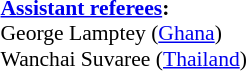<table style="width:100%; font-size:90%;">
<tr>
<td><br><strong><a href='#'>Assistant referees</a>:</strong>
<br>George Lamptey (<a href='#'>Ghana</a>)
<br>Wanchai Suvaree (<a href='#'>Thailand</a>)</td>
</tr>
</table>
